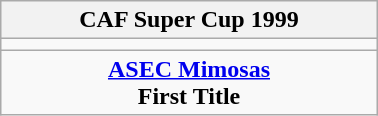<table class="wikitable" style="margin: 0 auto; width: 20%;">
<tr>
<th>CAF Super Cup 1999</th>
</tr>
<tr>
<td align=center></td>
</tr>
<tr>
<td align=center><strong><a href='#'>ASEC Mimosas</a></strong><br><strong>First Title</strong> <br></td>
</tr>
</table>
